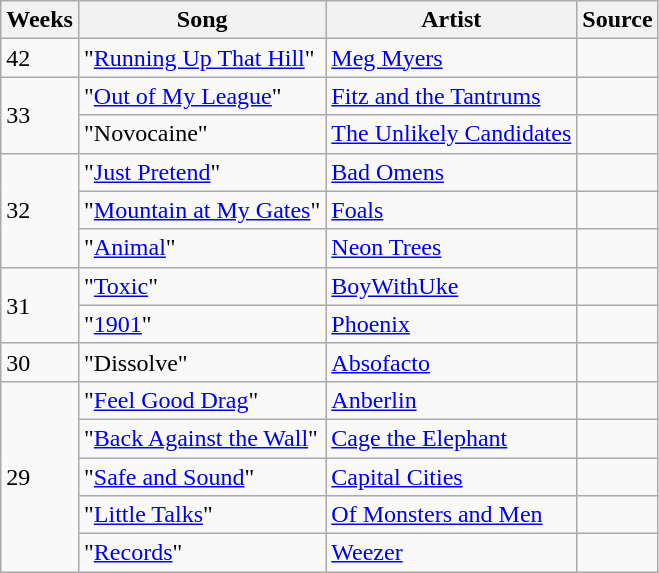<table class="wikitable">
<tr>
<th>Weeks</th>
<th>Song</th>
<th>Artist</th>
<th>Source</th>
</tr>
<tr>
<td>42</td>
<td>"<a href='#'>Running Up That Hill</a>"</td>
<td><a href='#'>Meg Myers</a></td>
<td></td>
</tr>
<tr>
<td rowspan="2">33</td>
<td>"<a href='#'>Out of My League</a>"</td>
<td><a href='#'>Fitz and the Tantrums</a></td>
<td></td>
</tr>
<tr>
<td>"Novocaine"</td>
<td><a href='#'>The Unlikely Candidates</a></td>
<td></td>
</tr>
<tr>
<td rowspan="3">32</td>
<td>"<a href='#'>Just Pretend</a>"</td>
<td><a href='#'>Bad Omens</a></td>
<td></td>
</tr>
<tr>
<td>"<a href='#'>Mountain at My Gates</a>"</td>
<td><a href='#'>Foals</a></td>
<td></td>
</tr>
<tr>
<td>"<a href='#'>Animal</a>"</td>
<td><a href='#'>Neon Trees</a></td>
<td></td>
</tr>
<tr>
<td rowspan="2">31</td>
<td>"<a href='#'>Toxic</a>"</td>
<td><a href='#'>BoyWithUke</a></td>
<td></td>
</tr>
<tr>
<td>"<a href='#'>1901</a>"</td>
<td><a href='#'>Phoenix</a></td>
<td></td>
</tr>
<tr>
<td>30</td>
<td>"Dissolve"</td>
<td><a href='#'>Absofacto</a></td>
<td></td>
</tr>
<tr>
<td rowspan="5">29</td>
<td>"<a href='#'>Feel Good Drag</a>"</td>
<td><a href='#'>Anberlin</a></td>
<td></td>
</tr>
<tr>
<td>"<a href='#'>Back Against the Wall</a>"</td>
<td><a href='#'>Cage the Elephant</a></td>
<td></td>
</tr>
<tr>
<td>"<a href='#'>Safe and Sound</a>"</td>
<td><a href='#'>Capital Cities</a></td>
<td></td>
</tr>
<tr>
<td>"<a href='#'>Little Talks</a>"</td>
<td><a href='#'>Of Monsters and Men</a></td>
<td></td>
</tr>
<tr>
<td>"<a href='#'>Records</a>"</td>
<td><a href='#'>Weezer</a></td>
<td></td>
</tr>
</table>
